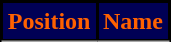<table class="wikitable sortable">
<tr>
<th style="background:#000055; color:#FF6100; border:2px solid #000000;" scope="col">Position</th>
<th style="background:#000055; color:#FF6100; border:2px solid #000000;" scope="col">Name</th>
</tr>
<tr>
</tr>
</table>
